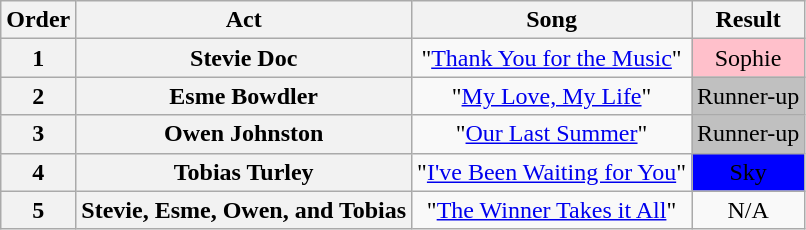<table class="wikitable plainrowheaders" style="text-align:center;">
<tr>
<th scope="col">Order</th>
<th scope="col">Act</th>
<th scope="col">Song</th>
<th scope="col">Result</th>
</tr>
<tr>
<th><strong>1</strong></th>
<th scope="row">Stevie Doc</th>
<td>"<a href='#'>Thank You for the Music</a>"</td>
<td bgcolor="pink">Sophie</td>
</tr>
<tr>
<th><strong>2</strong></th>
<th scope="row">Esme Bowdler</th>
<td>"<a href='#'>My Love, My Life</a>"</td>
<td bgcolor="silver">Runner-up</td>
</tr>
<tr>
<th><strong>3</strong></th>
<th scope="row">Owen Johnston</th>
<td>"<a href='#'>Our Last Summer</a>"</td>
<td bgcolor="silver">Runner-up</td>
</tr>
<tr>
<th><strong>4</strong></th>
<th scope="row">Tobias Turley</th>
<td>"<a href='#'>I've Been Waiting for You</a>"</td>
<td bgcolor="blue">Sky</td>
</tr>
<tr>
<th><strong>5</strong></th>
<th scope="row">Stevie, Esme, Owen, and Tobias</th>
<td>"<a href='#'>The Winner Takes it All</a>"</td>
<td>N/A</td>
</tr>
</table>
